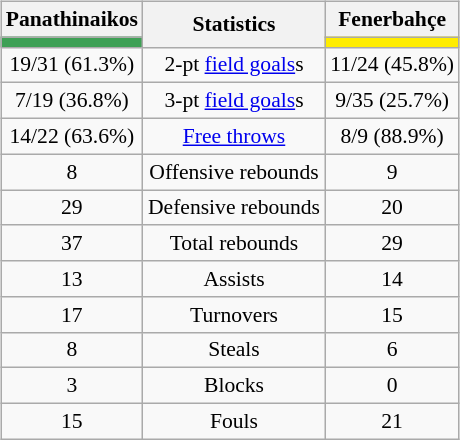<table style="width:100%;">
<tr>
<td valign=top align=right width=33%><br>













</td>
<td style="vertical-align:top; align:center; width:33%;"><br><table style="width:100%;">
<tr>
<td style="width=50%;"></td>
<td></td>
<td style="width=50%;"></td>
</tr>
</table>
<table class="wikitable" style="font-size:90%; text-align:center; margin:auto;" align=center>
<tr>
<th>Panathinaikos</th>
<th rowspan=2>Statistics</th>
<th>Fenerbahçe</th>
</tr>
<tr>
<td style="background:#3EA055;"></td>
<td style="background:#FFED00;"></td>
</tr>
<tr>
<td>19/31 (61.3%)</td>
<td>2-pt <a href='#'>field goals</a>s</td>
<td>11/24 (45.8%)</td>
</tr>
<tr>
<td>7/19 (36.8%)</td>
<td>3-pt <a href='#'>field goals</a>s</td>
<td>9/35 (25.7%)</td>
</tr>
<tr>
<td>14/22 (63.6%)</td>
<td><a href='#'>Free throws</a></td>
<td>8/9 (88.9%)</td>
</tr>
<tr>
<td>8</td>
<td>Offensive rebounds</td>
<td>9</td>
</tr>
<tr>
<td>29</td>
<td>Defensive rebounds</td>
<td>20</td>
</tr>
<tr>
<td>37</td>
<td>Total rebounds</td>
<td>29</td>
</tr>
<tr>
<td>13</td>
<td>Assists</td>
<td>14</td>
</tr>
<tr>
<td>17</td>
<td>Turnovers</td>
<td>15</td>
</tr>
<tr>
<td>8</td>
<td>Steals</td>
<td>6</td>
</tr>
<tr>
<td>3</td>
<td>Blocks</td>
<td>0</td>
</tr>
<tr>
<td>15</td>
<td>Fouls</td>
<td>21</td>
</tr>
</table>
</td>
<td style="vertical-align:top; align:left; width:33%;"><br>













</td>
</tr>
</table>
